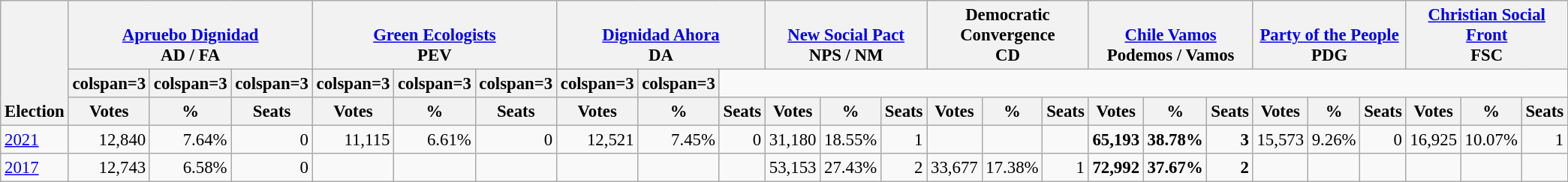<table class="wikitable" border="1" style="font-size:95%; text-align:right;">
<tr>
<th style="text-align:left;" valign=bottom rowspan=3>Election</th>
<th valign=bottom colspan=3><a href='#'>Apruebo Dignidad</a><br>AD / FA</th>
<th valign=bottom colspan=3><a href='#'>Green Ecologists</a><br>PEV</th>
<th valign=bottom colspan=3><a href='#'>Dignidad Ahora</a><br>DA</th>
<th valign=bottom colspan=3><a href='#'>New Social Pact</a><br>NPS / NM</th>
<th valign=bottom colspan=3>Democratic<br>Convergence<br>CD</th>
<th valign=bottom colspan=3><a href='#'>Chile Vamos</a><br>Podemos / Vamos</th>
<th valign=bottom colspan=3><a href='#'>Party of the People</a><br>PDG</th>
<th valign=bottom colspan=3><a href='#'>Christian Social Front</a><br>FSC</th>
</tr>
<tr>
<th>colspan=3 </th>
<th>colspan=3 </th>
<th>colspan=3 </th>
<th>colspan=3 </th>
<th>colspan=3 </th>
<th>colspan=3 </th>
<th>colspan=3 </th>
<th>colspan=3 </th>
</tr>
<tr>
<th>Votes</th>
<th>%</th>
<th>Seats</th>
<th>Votes</th>
<th>%</th>
<th>Seats</th>
<th>Votes</th>
<th>%</th>
<th>Seats</th>
<th>Votes</th>
<th>%</th>
<th>Seats</th>
<th>Votes</th>
<th>%</th>
<th>Seats</th>
<th>Votes</th>
<th>%</th>
<th>Seats</th>
<th>Votes</th>
<th>%</th>
<th>Seats</th>
<th>Votes</th>
<th>%</th>
<th>Seats</th>
</tr>
<tr>
<td align=left><a href='#'>2021</a></td>
<td>12,840</td>
<td>7.64%</td>
<td>0</td>
<td>11,115</td>
<td>6.61%</td>
<td>0</td>
<td>12,521</td>
<td>7.45%</td>
<td>0</td>
<td>31,180</td>
<td>18.55%</td>
<td>1</td>
<td></td>
<td></td>
<td></td>
<td><strong>65,193</strong></td>
<td><strong>38.78%</strong></td>
<td><strong>3</strong></td>
<td>15,573</td>
<td>9.26%</td>
<td>0</td>
<td>16,925</td>
<td>10.07%</td>
<td>1</td>
</tr>
<tr>
<td align=left><a href='#'>2017</a></td>
<td>12,743</td>
<td>6.58%</td>
<td>0</td>
<td></td>
<td></td>
<td></td>
<td></td>
<td></td>
<td></td>
<td>53,153</td>
<td>27.43%</td>
<td>2</td>
<td>33,677</td>
<td>17.38%</td>
<td>1</td>
<td><strong>72,992</strong></td>
<td><strong>37.67%</strong></td>
<td><strong>2</strong></td>
<td></td>
<td></td>
<td></td>
<td></td>
<td></td>
<td></td>
</tr>
</table>
